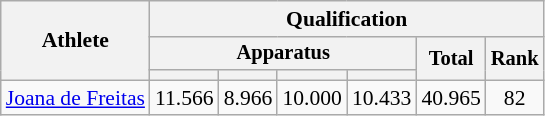<table class="wikitable" style="font-size:90%">
<tr>
<th rowspan=3>Athlete</th>
<th colspan=6>Qualification</th>
</tr>
<tr style="font-size:95%">
<th colspan=4>Apparatus</th>
<th rowspan=2>Total</th>
<th rowspan=2>Rank</th>
</tr>
<tr style="font-size:95%">
<th></th>
<th></th>
<th></th>
<th></th>
</tr>
<tr align=center>
<td align=left><a href='#'>Joana de Freitas</a></td>
<td>11.566</td>
<td>8.966</td>
<td>10.000</td>
<td>10.433</td>
<td>40.965</td>
<td>82</td>
</tr>
</table>
